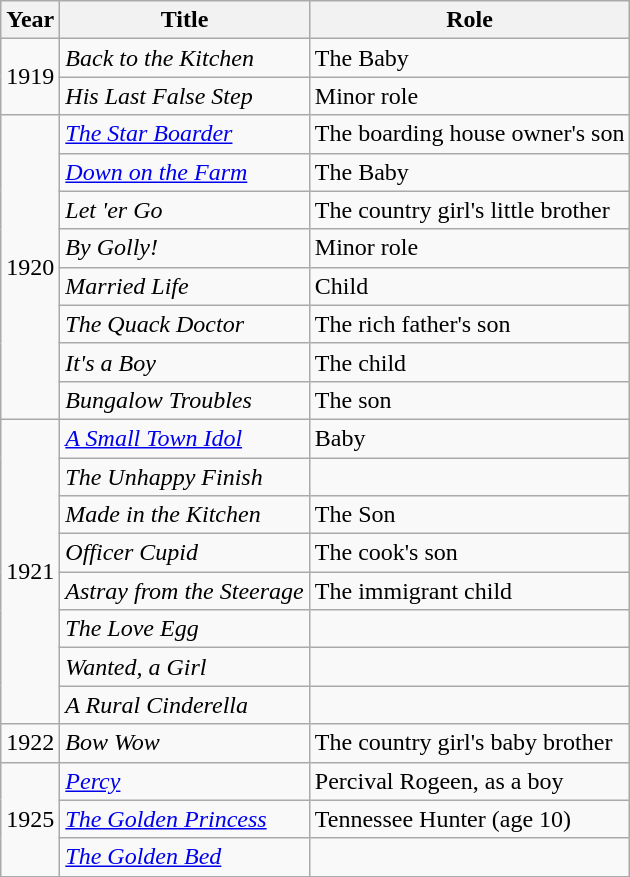<table class="wikitable">
<tr>
<th>Year</th>
<th>Title</th>
<th>Role</th>
</tr>
<tr>
<td rowspan=2>1919</td>
<td><em>Back to the Kitchen</em></td>
<td>The Baby</td>
</tr>
<tr>
<td><em>His Last False Step</em></td>
<td>Minor role</td>
</tr>
<tr>
<td rowspan=8>1920</td>
<td><em><a href='#'>The Star Boarder</a></em></td>
<td>The boarding house owner's son</td>
</tr>
<tr>
<td><em><a href='#'>Down on the Farm</a></em></td>
<td>The Baby</td>
</tr>
<tr>
<td><em>Let 'er Go</em></td>
<td>The country girl's little brother</td>
</tr>
<tr>
<td><em>By Golly!</em></td>
<td>Minor role</td>
</tr>
<tr>
<td><em>Married Life</em></td>
<td>Child</td>
</tr>
<tr>
<td><em>The Quack Doctor</em></td>
<td>The rich father's son</td>
</tr>
<tr>
<td><em>It's a Boy</em></td>
<td>The child</td>
</tr>
<tr>
<td><em>Bungalow Troubles</em></td>
<td>The son</td>
</tr>
<tr>
<td rowspan=8>1921</td>
<td><em><a href='#'>A Small Town Idol</a></em></td>
<td>Baby</td>
</tr>
<tr>
<td><em>The Unhappy Finish</em></td>
<td></td>
</tr>
<tr>
<td><em>Made in the Kitchen</em></td>
<td>The Son</td>
</tr>
<tr>
<td><em>Officer Cupid</em></td>
<td>The cook's son</td>
</tr>
<tr>
<td><em>Astray from the Steerage</em></td>
<td>The immigrant child</td>
</tr>
<tr>
<td><em>The Love Egg</em></td>
<td></td>
</tr>
<tr>
<td><em>Wanted, a Girl</em></td>
<td></td>
</tr>
<tr>
<td><em>A Rural Cinderella</em></td>
<td></td>
</tr>
<tr>
<td>1922</td>
<td><em>Bow Wow</em></td>
<td>The country girl's baby brother</td>
</tr>
<tr>
<td rowspan=3>1925</td>
<td><em><a href='#'>Percy</a></em></td>
<td>Percival Rogeen, as a boy</td>
</tr>
<tr>
<td><em><a href='#'>The Golden Princess</a></em></td>
<td>Tennessee Hunter (age 10)</td>
</tr>
<tr>
<td><em><a href='#'>The Golden Bed</a></em></td>
<td></td>
</tr>
<tr>
</tr>
</table>
